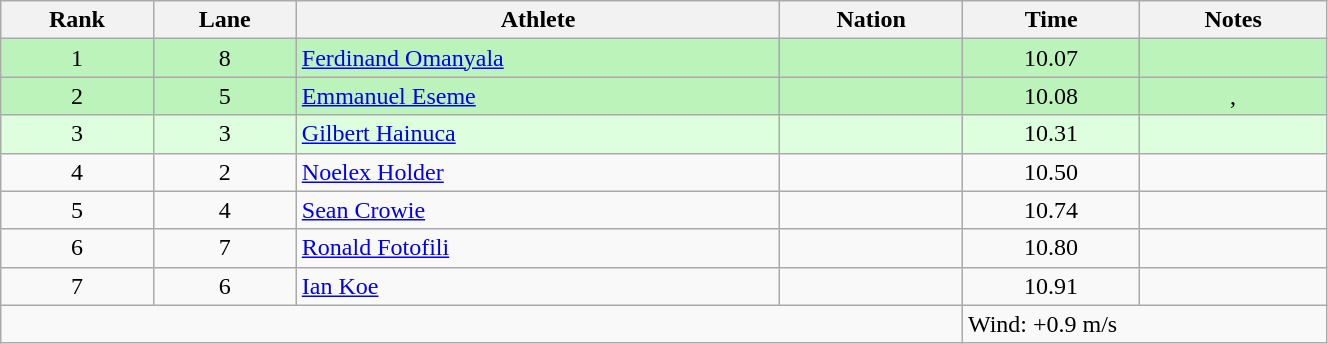<table class="wikitable sortable" style="text-align:center;width: 70%;">
<tr>
<th scope="col">Rank</th>
<th scope="col">Lane</th>
<th scope="col">Athlete</th>
<th scope="col">Nation</th>
<th scope="col">Time</th>
<th scope="col">Notes</th>
</tr>
<tr bgcolor="#bbf3bb">
<td>1</td>
<td>8</td>
<td align=left><a href='#'>Ferdinand Omanyala</a></td>
<td align=left></td>
<td>10.07</td>
<td></td>
</tr>
<tr bgcolor="#bbf3bb">
<td>2</td>
<td>5</td>
<td align=left><a href='#'>Emmanuel Eseme</a></td>
<td align=left></td>
<td>10.08</td>
<td>, </td>
</tr>
<tr bgcolor="ddffdd">
<td>3</td>
<td>3</td>
<td align=left><a href='#'>Gilbert Hainuca</a></td>
<td align=left></td>
<td>10.31</td>
<td></td>
</tr>
<tr>
<td>4</td>
<td>2</td>
<td align=left><a href='#'>Noelex Holder</a></td>
<td align=left></td>
<td>10.50</td>
<td></td>
</tr>
<tr>
<td>5</td>
<td>4</td>
<td align=left><a href='#'>Sean Crowie</a></td>
<td align=left></td>
<td>10.74</td>
<td></td>
</tr>
<tr>
<td>6</td>
<td>7</td>
<td align=left><a href='#'>Ronald Fotofili</a></td>
<td align=left></td>
<td>10.80</td>
<td></td>
</tr>
<tr>
<td>7</td>
<td>6</td>
<td align=left><a href='#'>Ian Koe</a></td>
<td align=left></td>
<td>10.91</td>
<td></td>
</tr>
<tr class="sortbottom">
<td colspan="4"></td>
<td colspan="2" style="text-align:left;">Wind: +0.9 m/s</td>
</tr>
</table>
